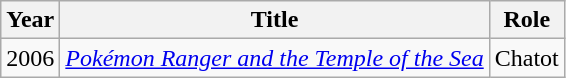<table class="wikitable">
<tr>
<th>Year</th>
<th>Title</th>
<th>Role</th>
</tr>
<tr>
<td>2006</td>
<td><em><a href='#'>Pokémon Ranger and the Temple of the Sea</a></em></td>
<td>Chatot</td>
</tr>
</table>
